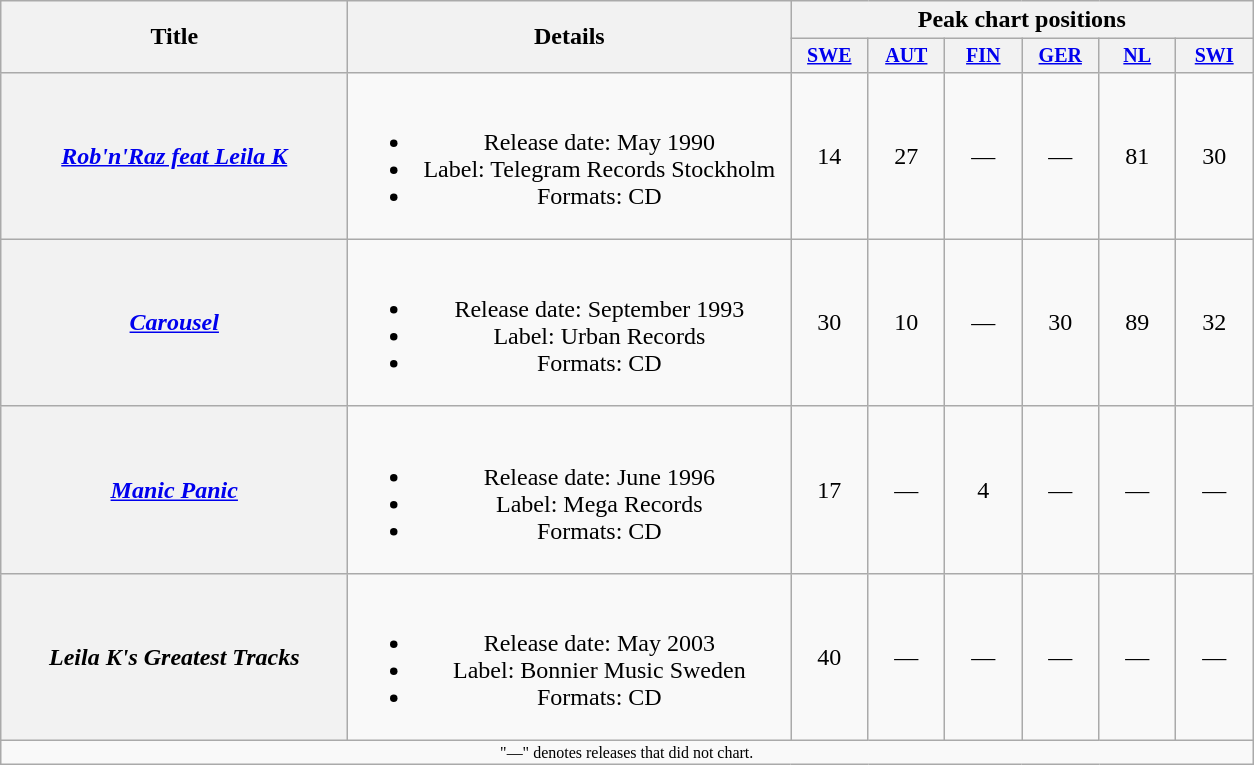<table class="wikitable plainrowheaders" style="text-align:center;">
<tr>
<th rowspan="2" style="width:14em;">Title</th>
<th rowspan="2" style="width:18em;">Details</th>
<th colspan="6">Peak chart positions</th>
</tr>
<tr style="font-size:smaller;">
<th style="width:45px;"><a href='#'>SWE</a></th>
<th style="width:45px;"><a href='#'>AUT</a></th>
<th style="width:45px;"><a href='#'>FIN</a></th>
<th style="width:45px;"><a href='#'>GER</a></th>
<th style="width:45px;"><a href='#'>NL</a></th>
<th style="width:45px;"><a href='#'>SWI</a></th>
</tr>
<tr>
<th scope="row"><em><a href='#'>Rob'n'Raz feat Leila K</a></em></th>
<td><br><ul><li>Release date: May 1990</li><li>Label: Telegram Records Stockholm</li><li>Formats: CD</li></ul></td>
<td>14</td>
<td>27</td>
<td>—</td>
<td>—</td>
<td>81</td>
<td>30</td>
</tr>
<tr>
<th scope="row"><em><a href='#'>Carousel</a></em></th>
<td><br><ul><li>Release date: September 1993</li><li>Label: Urban Records</li><li>Formats: CD</li></ul></td>
<td>30</td>
<td>10</td>
<td>—</td>
<td>30</td>
<td>89</td>
<td>32</td>
</tr>
<tr>
<th scope="row"><em><a href='#'>Manic Panic</a></em></th>
<td><br><ul><li>Release date: June 1996</li><li>Label: Mega Records</li><li>Formats: CD</li></ul></td>
<td>17</td>
<td>—</td>
<td>4</td>
<td>—</td>
<td>—</td>
<td>—</td>
</tr>
<tr>
<th scope="row"><em>Leila K's Greatest Tracks</em></th>
<td><br><ul><li>Release date: May 2003</li><li>Label: Bonnier Music Sweden</li><li>Formats: CD</li></ul></td>
<td>40</td>
<td>—</td>
<td>—</td>
<td>—</td>
<td>—</td>
<td>—</td>
</tr>
<tr>
<td colspan="15" style="font-size:8pt">"—" denotes releases that did not chart.</td>
</tr>
</table>
